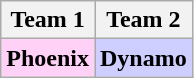<table class="wikitable">
<tr>
<th>Team 1</th>
<th>Team 2</th>
</tr>
<tr>
<td style="background:#ffd1f7;"><strong>Phoenix</strong></td>
<td style="background:#cfcfff;"><strong>Dynamo</strong></td>
</tr>
</table>
